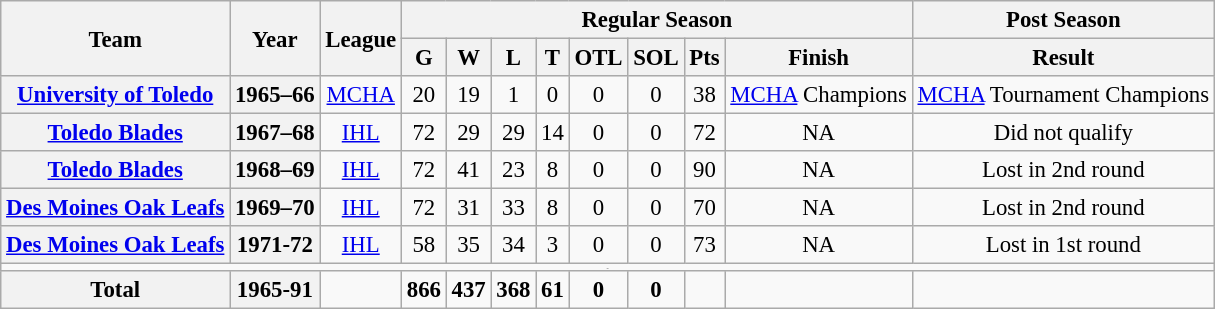<table class="wikitable" style="font-size: 95%; text-align:center;">
<tr>
<th rowspan="2">Team</th>
<th rowspan="2">Year</th>
<th rowspan="2">League</th>
<th colspan="8">Regular Season</th>
<th colspan="1">Post Season</th>
</tr>
<tr>
<th>G</th>
<th>W</th>
<th>L</th>
<th>T</th>
<th>OTL</th>
<th>SOL</th>
<th>Pts</th>
<th>Finish</th>
<th>Result</th>
</tr>
<tr>
<th><a href='#'>University of Toledo</a></th>
<th>1965–66</th>
<td><a href='#'>MCHA</a></td>
<td>20</td>
<td>19</td>
<td>1</td>
<td>0</td>
<td>0</td>
<td>0</td>
<td>38</td>
<td><a href='#'>MCHA</a> Champions</td>
<td><a href='#'>MCHA</a> Tournament Champions</td>
</tr>
<tr>
<th><a href='#'>Toledo Blades</a></th>
<th>1967–68</th>
<td><a href='#'>IHL</a></td>
<td>72</td>
<td>29</td>
<td>29</td>
<td>14</td>
<td>0</td>
<td>0</td>
<td>72</td>
<td>NA</td>
<td>Did not qualify</td>
</tr>
<tr>
<th><a href='#'>Toledo Blades</a></th>
<th>1968–69</th>
<td><a href='#'>IHL</a></td>
<td>72</td>
<td>41</td>
<td>23</td>
<td>8</td>
<td>0</td>
<td>0</td>
<td>90</td>
<td>NA</td>
<td>Lost in 2nd round</td>
</tr>
<tr>
<th><a href='#'>Des Moines Oak Leafs</a></th>
<th>1969–70</th>
<td><a href='#'>IHL</a></td>
<td>72</td>
<td>31</td>
<td>33</td>
<td>8</td>
<td>0</td>
<td>0</td>
<td>70</td>
<td>NA</td>
<td>Lost in 2nd round</td>
</tr>
<tr>
<th><a href='#'>Des Moines Oak Leafs</a></th>
<th>1971-72</th>
<td><a href='#'>IHL</a></td>
<td>58</td>
<td>35</td>
<td>34</td>
<td>3</td>
<td>0</td>
<td>0</td>
<td>73</td>
<td>NA</td>
<td>Lost in 1st round</td>
</tr>
<tr>
<td colspan="12" style="height:3px;font-size:1px">8.5</td>
</tr>
<tr style="text-align: center;">
<th><strong>Total</strong></th>
<th>1965-91</th>
<td></td>
<td><strong>866</strong></td>
<td><strong>437</strong></td>
<td><strong>368</strong></td>
<td><strong>61</strong></td>
<td><strong>0</strong></td>
<td><strong>0</strong></td>
<td></td>
<td></td>
<td></td>
</tr>
</table>
